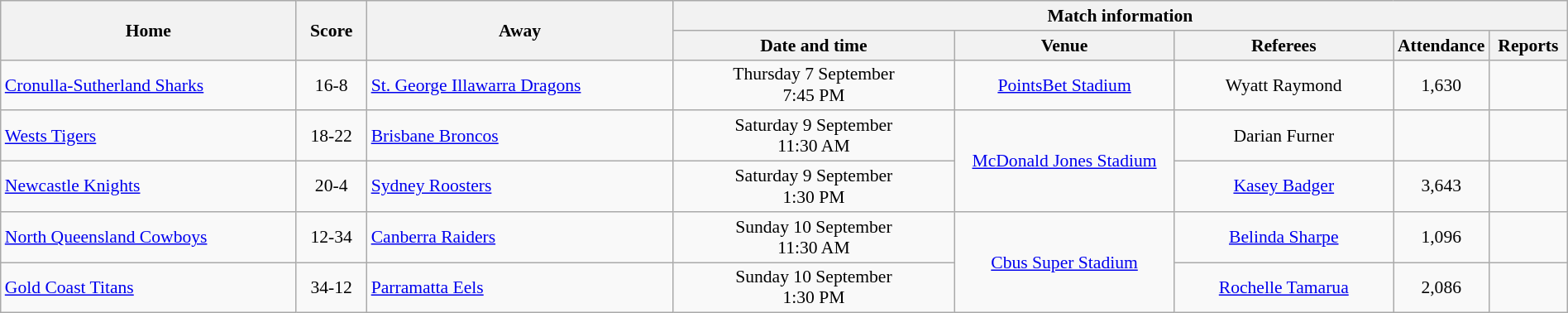<table class="wikitable" width="100%" style="border-collapse:collapse; font-size:90%; text-align:center;">
<tr>
<th rowspan="2">Home</th>
<th rowspan="2" text-align:center;>Score</th>
<th rowspan="2">Away</th>
<th colspan="6">Match information</th>
</tr>
<tr>
<th width="18%">Date and time</th>
<th width="14%">Venue</th>
<th width="14%">Referees</th>
<th width="5%">Attendance</th>
<th width="5%">Reports</th>
</tr>
<tr>
<td align="left"> <a href='#'>Cronulla-Sutherland Sharks</a></td>
<td>16-8</td>
<td align="left"> <a href='#'>St. George Illawarra Dragons</a></td>
<td>Thursday 7 September<br>7:45 PM</td>
<td><a href='#'>PointsBet Stadium</a></td>
<td>Wyatt Raymond</td>
<td>1,630</td>
<td></td>
</tr>
<tr>
<td align="left"> <a href='#'>Wests Tigers</a></td>
<td>18-22</td>
<td align="left"> <a href='#'>Brisbane Broncos</a></td>
<td>Saturday 9 September<br>11:30 AM</td>
<td rowspan=2><a href='#'>McDonald Jones Stadium</a></td>
<td>Darian Furner</td>
<td></td>
<td></td>
</tr>
<tr>
<td align="left"> <a href='#'>Newcastle Knights</a></td>
<td>20-4</td>
<td align="left"> <a href='#'>Sydney Roosters</a></td>
<td>Saturday 9 September<br>1:30 PM</td>
<td><a href='#'>Kasey Badger</a></td>
<td>3,643</td>
<td></td>
</tr>
<tr>
<td align="left"> <a href='#'>North Queensland Cowboys</a></td>
<td>12-34</td>
<td align="left"> <a href='#'>Canberra Raiders</a></td>
<td>Sunday 10 September<br>11:30 AM</td>
<td rowspan=2><a href='#'>Cbus Super Stadium</a></td>
<td><a href='#'>Belinda Sharpe</a></td>
<td>1,096</td>
<td></td>
</tr>
<tr>
<td align="left"> <a href='#'>Gold Coast Titans</a></td>
<td>34-12</td>
<td align="left"> <a href='#'>Parramatta Eels</a></td>
<td>Sunday 10 September<br>1:30 PM</td>
<td><a href='#'>Rochelle Tamarua</a></td>
<td>2,086</td>
<td></td>
</tr>
</table>
